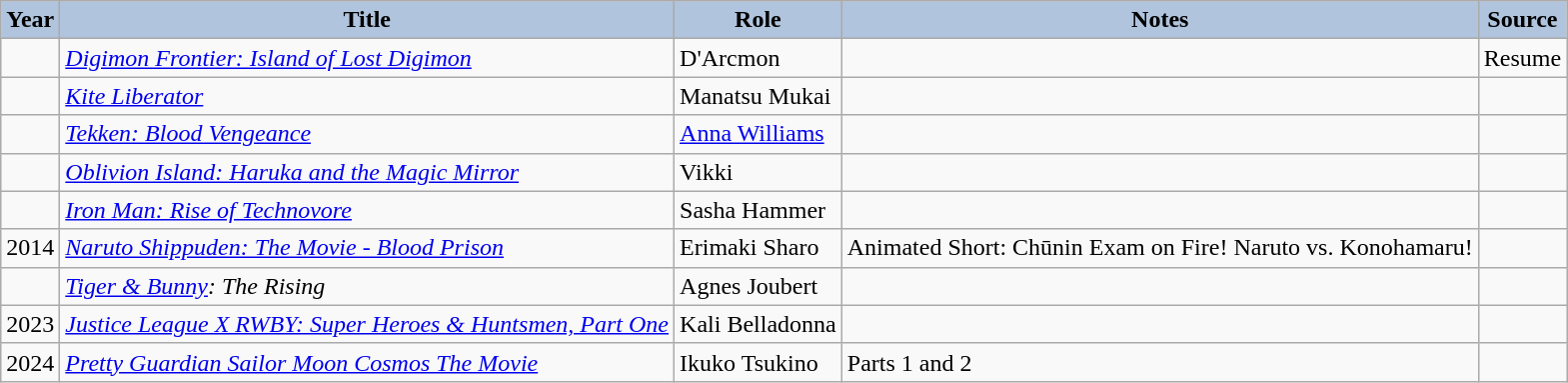<table class="wikitable sortable plainrowheaders">
<tr>
<th style="background:#b0c4de;">Year </th>
<th style="background:#b0c4de;">Title</th>
<th style="background:#b0c4de;">Role</th>
<th style="background:#b0c4de;" class="unsortable">Notes </th>
<th style="background:#b0c4de;" class="unsortable">Source</th>
</tr>
<tr>
<td></td>
<td><em><a href='#'>Digimon Frontier: Island of Lost Digimon</a></em></td>
<td>D'Arcmon</td>
<td> </td>
<td>Resume</td>
</tr>
<tr>
<td></td>
<td><em><a href='#'>Kite Liberator</a></em></td>
<td>Manatsu Mukai</td>
<td> </td>
<td></td>
</tr>
<tr>
<td></td>
<td><em><a href='#'>Tekken: Blood Vengeance</a></em></td>
<td><a href='#'>Anna Williams</a></td>
<td> </td>
<td></td>
</tr>
<tr>
<td></td>
<td><em><a href='#'>Oblivion Island: Haruka and the Magic Mirror</a></em></td>
<td>Vikki</td>
<td> </td>
<td></td>
</tr>
<tr>
<td></td>
<td><em><a href='#'>Iron Man: Rise of Technovore</a></em></td>
<td>Sasha Hammer</td>
<td> </td>
<td></td>
</tr>
<tr>
<td>2014</td>
<td><em><a href='#'>Naruto Shippuden: The Movie - Blood Prison</a></em></td>
<td>Erimaki Sharo</td>
<td>Animated Short: Chūnin Exam on Fire! Naruto vs. Konohamaru!</td>
<td></td>
</tr>
<tr>
<td></td>
<td><em><a href='#'>Tiger & Bunny</a>: The Rising</em></td>
<td>Agnes Joubert</td>
<td> </td>
<td></td>
</tr>
<tr>
<td>2023</td>
<td><em><a href='#'>Justice League X RWBY: Super Heroes & Huntsmen, Part One</a></em></td>
<td>Kali Belladonna</td>
<td> </td>
<td></td>
</tr>
<tr>
<td>2024</td>
<td><em><a href='#'>Pretty Guardian Sailor Moon Cosmos The Movie</a></em></td>
<td>Ikuko Tsukino</td>
<td>Parts 1 and 2</td>
<td></td>
</tr>
</table>
